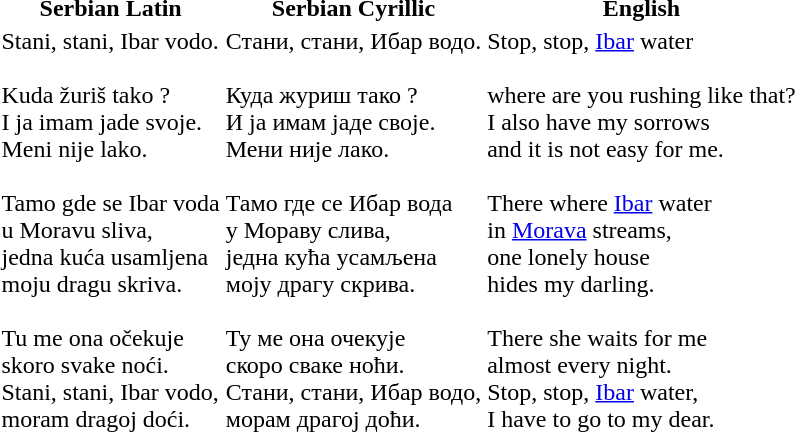<table>
<tr>
<th>Serbian Latin</th>
<th>Serbian Cyrillic</th>
<th>English</th>
</tr>
<tr>
<td>Stani, stani, Ibar vodo.<br><br>Kuda žuriš tako ?<br>
I ja imam jade svoje.<br>
Meni nije lako.<br><br>Tamo gde se Ibar voda<br>
u Moravu sliva,<br>
jedna kuća usamljena<br>
moju dragu skriva.<br><br>Tu me ona očekuje<br>
skoro svake noći.<br>
Stani, stani, Ibar vodo,<br>
moram dragoj doći.<br></td>
<td>Стани, стани, Ибар водо.<br><br>Куда журиш тако ?<br>
И ја имам јаде своје.<br>
Мени није лако.<br><br>Тамо где се Ибар вода<br>
у Мораву слива,<br>
једна кућа усамљена<br>
моју драгу скрива.<br><br>Ту ме она очекује<br>
скоро сваке ноћи.<br>
Стани, стани, Ибар водо,<br>
морам драгој доћи.<br></td>
<td>Stop, stop, <a href='#'>Ibar</a> water<br><br>where are you rushing like that?<br>
I also have my sorrows<br>
and it is not easy for me.<br><br>There where <a href='#'>Ibar</a> water<br>
in <a href='#'>Morava</a> streams,<br>
one lonely house<br>
hides my darling.<br><br>There she waits for me<br>
almost every night.<br>
Stop, stop, <a href='#'>Ibar</a> water,<br>
I have to go to my dear.<br></td>
</tr>
</table>
